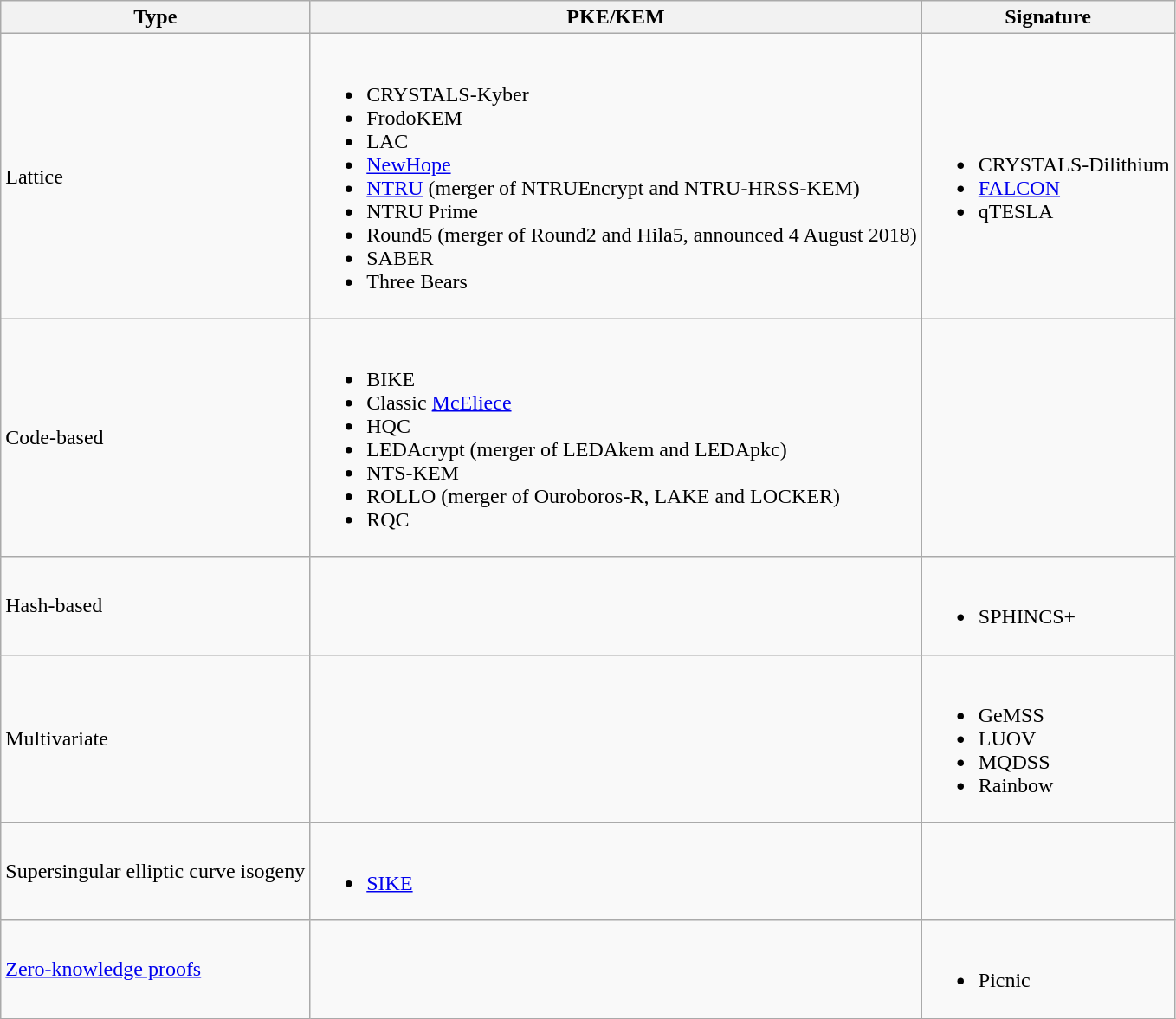<table class="wikitable">
<tr>
<th>Type</th>
<th>PKE/KEM</th>
<th>Signature</th>
</tr>
<tr>
<td>Lattice</td>
<td><br><ul><li>CRYSTALS-Kyber</li><li>FrodoKEM</li><li>LAC</li><li><a href='#'>NewHope</a></li><li><a href='#'>NTRU</a> (merger of NTRUEncrypt and NTRU-HRSS-KEM)</li><li>NTRU Prime</li><li>Round5 (merger of Round2 and Hila5, announced 4 August 2018)</li><li>SABER</li><li>Three Bears</li></ul></td>
<td><br><ul><li>CRYSTALS-Dilithium</li><li><a href='#'>FALCON</a></li><li>qTESLA</li></ul></td>
</tr>
<tr>
<td>Code-based</td>
<td><br><ul><li>BIKE</li><li>Classic <a href='#'>McEliece</a></li><li>HQC</li><li>LEDAcrypt (merger of LEDAkem and LEDApkc)</li><li>NTS-KEM</li><li>ROLLO (merger of Ouroboros-R, LAKE and LOCKER) </li><li>RQC</li></ul></td>
<td></td>
</tr>
<tr>
<td>Hash-based</td>
<td></td>
<td><br><ul><li>SPHINCS+</li></ul></td>
</tr>
<tr>
<td>Multivariate</td>
<td></td>
<td><br><ul><li>GeMSS</li><li>LUOV</li><li>MQDSS</li><li>Rainbow</li></ul></td>
</tr>
<tr>
<td>Supersingular elliptic curve isogeny</td>
<td><br><ul><li><a href='#'>SIKE</a></li></ul></td>
<td></td>
</tr>
<tr>
<td><a href='#'>Zero-knowledge proofs</a></td>
<td></td>
<td><br><ul><li>Picnic</li></ul></td>
</tr>
</table>
